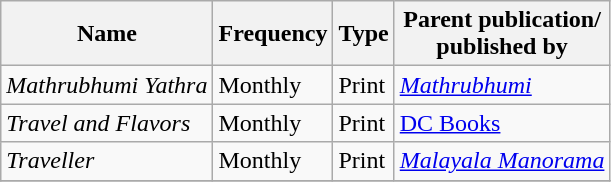<table class="wikitable">
<tr>
<th>Name</th>
<th>Frequency</th>
<th>Type</th>
<th>Parent publication/<br>published by</th>
</tr>
<tr>
<td><em>Mathrubhumi Yathra</em></td>
<td>Monthly</td>
<td>Print</td>
<td><em><a href='#'>Mathrubhumi</a></em></td>
</tr>
<tr>
<td><em>Travel and Flavors</em></td>
<td>Monthly</td>
<td>Print</td>
<td><a href='#'>DC Books</a></td>
</tr>
<tr>
<td><em>Traveller</em></td>
<td>Monthly</td>
<td>Print</td>
<td><em><a href='#'>Malayala Manorama</a></em></td>
</tr>
<tr>
</tr>
</table>
